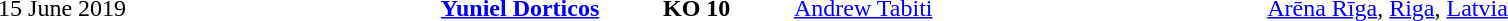<table cellspacing="1" style="width:100%;">
<tr>
<th width="15%"></th>
<th width="25%"></th>
<th width="10%"></th>
<th width="25%"></th>
</tr>
<tr style="font-size:100%">
<td align="right">15 June 2019</td>
<td align="right"><strong><a href='#'>Yuniel Dorticos</a> </strong></td>
<td align="center"><strong>KO 10</strong></td>
<td> <a href='#'>Andrew Tabiti</a></td>
<td><a href='#'>Arēna Rīga</a>, <a href='#'>Riga</a>, <a href='#'>Latvia</a></td>
</tr>
</table>
